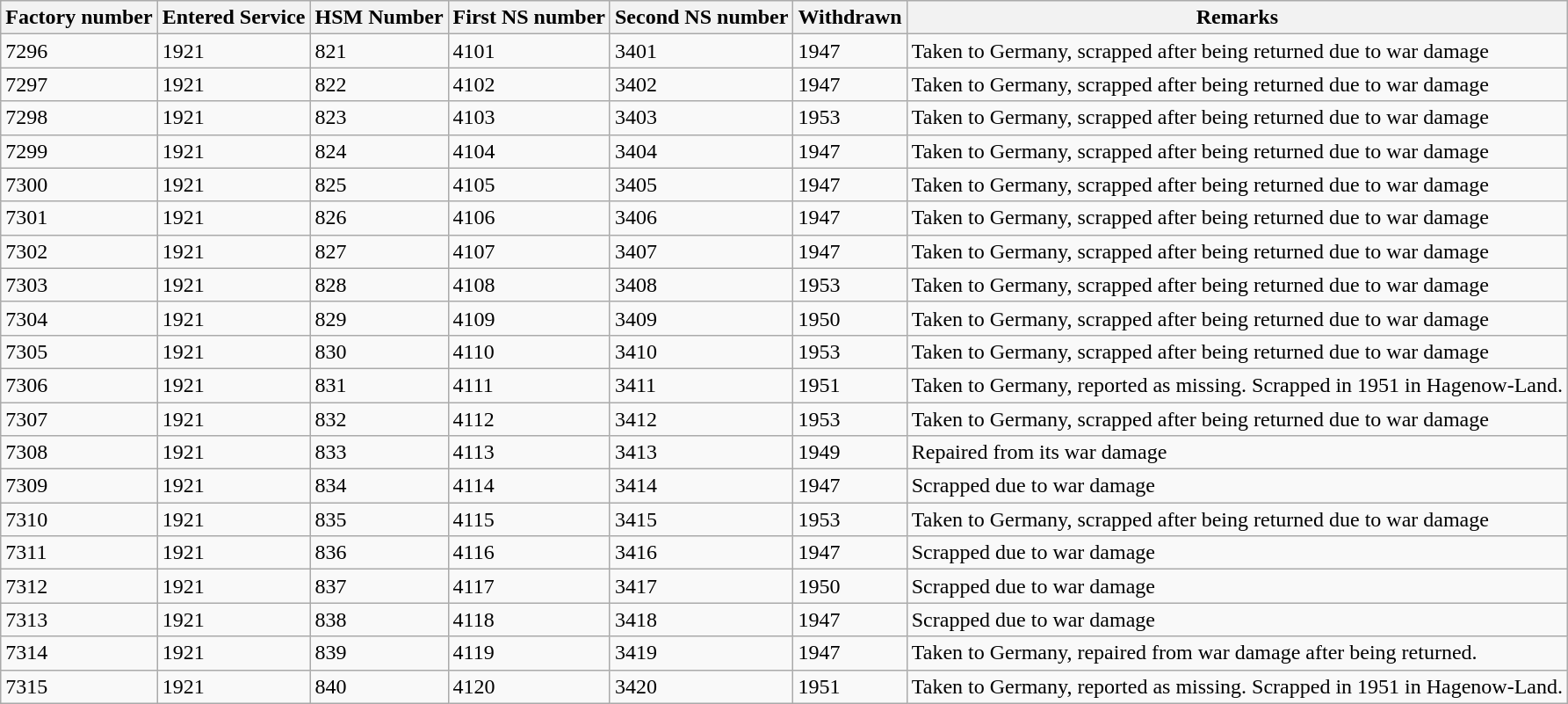<table class="wikitable" style="float">
<tr>
<th>Factory number</th>
<th>Entered Service</th>
<th>HSM Number</th>
<th>First NS number</th>
<th>Second NS number</th>
<th>Withdrawn</th>
<th>Remarks</th>
</tr>
<tr>
<td>7296</td>
<td>1921</td>
<td>821</td>
<td>4101</td>
<td>3401</td>
<td>1947</td>
<td>Taken to Germany, scrapped after being returned due to war damage</td>
</tr>
<tr>
<td>7297</td>
<td>1921</td>
<td>822</td>
<td>4102</td>
<td>3402</td>
<td>1947</td>
<td>Taken to Germany, scrapped after being returned due to war damage</td>
</tr>
<tr>
<td>7298</td>
<td>1921</td>
<td>823</td>
<td>4103</td>
<td>3403</td>
<td>1953</td>
<td>Taken to Germany, scrapped after being returned due to war damage</td>
</tr>
<tr>
<td>7299</td>
<td>1921</td>
<td>824</td>
<td>4104</td>
<td>3404</td>
<td>1947</td>
<td>Taken to Germany, scrapped after being returned due to war damage</td>
</tr>
<tr>
<td>7300</td>
<td>1921</td>
<td>825</td>
<td>4105</td>
<td>3405</td>
<td>1947</td>
<td>Taken to Germany, scrapped after being returned due to war damage</td>
</tr>
<tr>
<td>7301</td>
<td>1921</td>
<td>826</td>
<td>4106</td>
<td>3406</td>
<td>1947</td>
<td>Taken to Germany, scrapped after being returned due to war damage</td>
</tr>
<tr>
<td>7302</td>
<td>1921</td>
<td>827</td>
<td>4107</td>
<td>3407</td>
<td>1947</td>
<td>Taken to Germany, scrapped after being returned due to war damage</td>
</tr>
<tr>
<td>7303</td>
<td>1921</td>
<td>828</td>
<td>4108</td>
<td>3408</td>
<td>1953</td>
<td>Taken to Germany, scrapped after being returned due to war damage</td>
</tr>
<tr>
<td>7304</td>
<td>1921</td>
<td>829</td>
<td>4109</td>
<td>3409</td>
<td>1950</td>
<td>Taken to Germany, scrapped after being returned due to war damage</td>
</tr>
<tr>
<td>7305</td>
<td>1921</td>
<td>830</td>
<td>4110</td>
<td>3410</td>
<td>1953</td>
<td>Taken to Germany, scrapped after being returned due to war damage</td>
</tr>
<tr>
<td>7306</td>
<td>1921</td>
<td>831</td>
<td>4111</td>
<td>3411</td>
<td>1951</td>
<td>Taken to Germany, reported as missing. Scrapped in 1951 in Hagenow-Land.</td>
</tr>
<tr>
<td>7307</td>
<td>1921</td>
<td>832</td>
<td>4112</td>
<td>3412</td>
<td>1953</td>
<td>Taken to Germany, scrapped after being returned due to war damage</td>
</tr>
<tr>
<td>7308</td>
<td>1921</td>
<td>833</td>
<td>4113</td>
<td>3413</td>
<td>1949</td>
<td>Repaired from its war damage</td>
</tr>
<tr>
<td>7309</td>
<td>1921</td>
<td>834</td>
<td>4114</td>
<td>3414</td>
<td>1947</td>
<td>Scrapped due to war damage</td>
</tr>
<tr>
<td>7310</td>
<td>1921</td>
<td>835</td>
<td>4115</td>
<td>3415</td>
<td>1953</td>
<td>Taken to Germany, scrapped after being returned due to war damage</td>
</tr>
<tr>
<td>7311</td>
<td>1921</td>
<td>836</td>
<td>4116</td>
<td>3416</td>
<td>1947</td>
<td>Scrapped due to war damage</td>
</tr>
<tr>
<td>7312</td>
<td>1921</td>
<td>837</td>
<td>4117</td>
<td>3417</td>
<td>1950</td>
<td>Scrapped due to war damage</td>
</tr>
<tr>
<td>7313</td>
<td>1921</td>
<td>838</td>
<td>4118</td>
<td>3418</td>
<td>1947</td>
<td>Scrapped due to war damage</td>
</tr>
<tr>
<td>7314</td>
<td>1921</td>
<td>839</td>
<td>4119</td>
<td>3419</td>
<td>1947</td>
<td>Taken to Germany, repaired from war damage after being returned.</td>
</tr>
<tr>
<td>7315</td>
<td>1921</td>
<td>840</td>
<td>4120</td>
<td>3420</td>
<td>1951</td>
<td>Taken to Germany, reported as missing. Scrapped in 1951 in Hagenow-Land.</td>
</tr>
</table>
